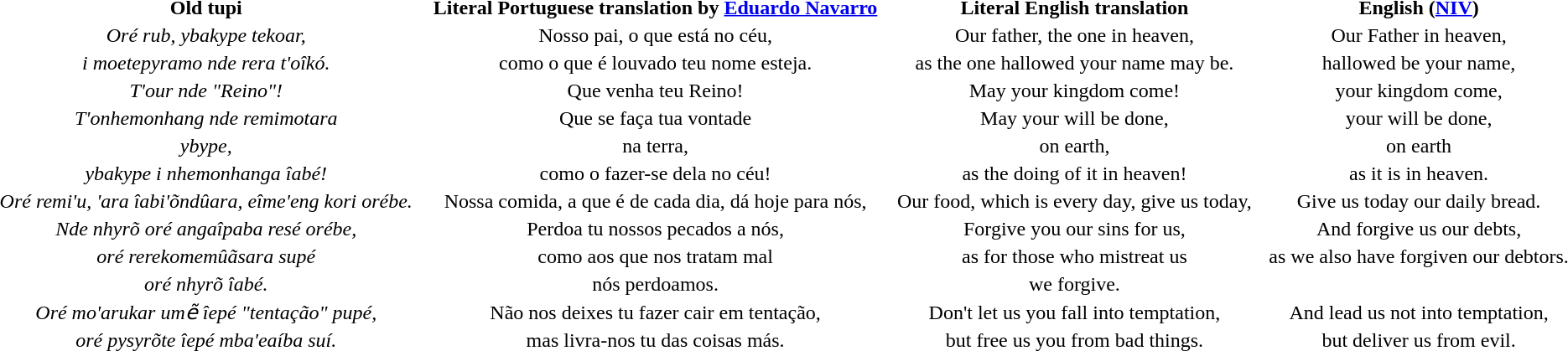<table border=0 style='width:100%;text-align:center'>
<tr>
<th>Old tupi</th>
<th>Literal Portuguese translation by <a href='#'>Eduardo Navarro</a></th>
<th>Literal English translation</th>
<th>English (<a href='#'>NIV</a>)</th>
</tr>
<tr>
<td><em>Oré rub, ybakype tekoar,</em></td>
<td>Nosso pai, o que está no céu,</td>
<td>Our father, the one in heaven,</td>
<td>Our Father in heaven,</td>
</tr>
<tr>
<td><em>i moetepyramo nde rera t'oîkó.</em></td>
<td>como o que é louvado teu nome esteja.</td>
<td>as the one hallowed your name may be.</td>
<td>hallowed be your name,</td>
</tr>
<tr>
<td><em>T'our nde "Reino"!</em></td>
<td>Que venha teu Reino!</td>
<td>May your kingdom come!</td>
<td>your kingdom come,</td>
</tr>
<tr>
<td><em>T'onhemonhang nde remimotara</em></td>
<td>Que se faça tua vontade</td>
<td>May your will be done,</td>
<td>your will be done,</td>
</tr>
<tr>
<td><em>ybype,</em></td>
<td>na terra,</td>
<td>on earth,</td>
<td>on earth</td>
</tr>
<tr>
<td><em>ybakype i nhemonhanga îabé!</em></td>
<td>como o fazer-se dela no céu!</td>
<td>as the doing of it in heaven!</td>
<td>as it is in heaven.</td>
</tr>
<tr>
<td><em>Oré remi'u, 'ara îabi'õndûara, eîme'eng kori orébe.</em></td>
<td>Nossa comida, a que é de cada dia, dá hoje para nós,</td>
<td>Our food, which is every day, give us today,</td>
<td>Give us today our daily bread.</td>
</tr>
<tr>
<td><em>Nde nhyrõ oré angaîpaba resé orébe,</em></td>
<td>Perdoa tu nossos pecados a nós,</td>
<td>Forgive you our sins for us,</td>
<td>And forgive us our debts,</td>
</tr>
<tr>
<td><em>oré rerekomemûãsara supé</em></td>
<td>como aos que nos tratam mal</td>
<td>as for those who mistreat us</td>
<td>as we also have forgiven our debtors.</td>
</tr>
<tr>
<td><em>oré nhyrõ îabé.</em></td>
<td>nós perdoamos.</td>
<td>we forgive.</td>
</tr>
<tr>
<td><em>Oré mo'arukar umẽ îepé "tentação" pupé,</em></td>
<td>Não nos deixes tu fazer cair em tentação,</td>
<td>Don't let us you fall into temptation,</td>
<td>And lead us not into temptation,</td>
</tr>
<tr>
<td><em>oré pysyrõte îepé mba'eaíba suí.</em></td>
<td>mas livra-nos tu das coisas más.</td>
<td>but free us you from bad things.</td>
<td>but deliver us from evil.</td>
</tr>
</table>
